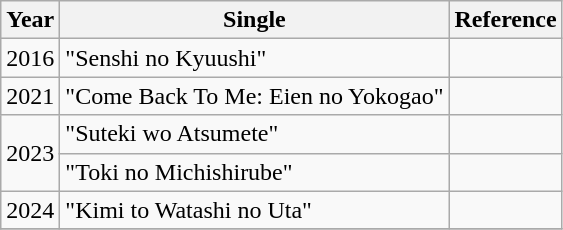<table class="wikitable plainrowheaders" style="text-align:center;">
<tr>
<th scope="col">Year</th>
<th scope="col">Single</th>
<th scope="col">Reference</th>
</tr>
<tr>
<td rowspan="1">2016</td>
<td style="text-align:left;">"Senshi no Kyuushi"<br></td>
<td></td>
</tr>
<tr>
<td rowspan="1">2021</td>
<td style="text-align:left;">"Come Back To Me: Eien no Yokogao"<br></td>
<td></td>
</tr>
<tr>
<td rowspan="2">2023</td>
<td style="text-align:left;">"Suteki wo Atsumete"<br></td>
<td></td>
</tr>
<tr>
<td style="text-align:left;">"Toki no Michishirube"<br></td>
<td></td>
</tr>
<tr>
<td>2024</td>
<td style="text-align:left;">"Kimi to Watashi no Uta"<br></td>
<td></td>
</tr>
<tr>
</tr>
</table>
